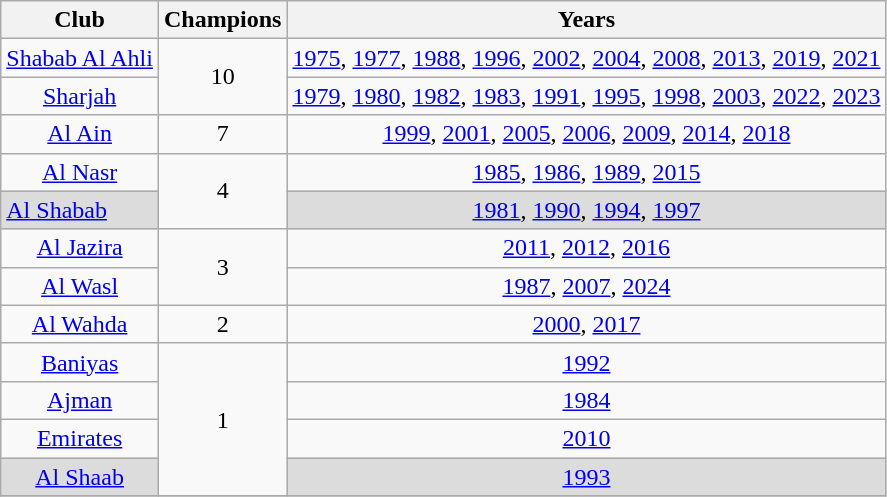<table class="wikitable" style="text-align:center">
<tr>
<th>Club</th>
<th>Champions</th>
<th>Years</th>
</tr>
<tr>
<td><a href='#'>Shabab Al Ahli</a></td>
<td rowspan=2>10</td>
<td><a href='#'>1975</a>, <a href='#'>1977</a>, <a href='#'>1988</a>, <a href='#'>1996</a>, <a href='#'>2002</a>, <a href='#'>2004</a>, <a href='#'>2008</a>, <a href='#'>2013</a>, <a href='#'>2019</a>, <a href='#'>2021</a></td>
</tr>
<tr>
<td><a href='#'>Sharjah</a></td>
<td><a href='#'>1979</a>, <a href='#'>1980</a>, <a href='#'>1982</a>, <a href='#'>1983</a>, <a href='#'>1991</a>, <a href='#'>1995</a>, <a href='#'>1998</a>, <a href='#'>2003</a>, <a href='#'>2022</a>, <a href='#'>2023</a></td>
</tr>
<tr>
<td><a href='#'>Al Ain</a></td>
<td>7</td>
<td><a href='#'>1999</a>, <a href='#'>2001</a>, <a href='#'>2005</a>, <a href='#'>2006</a>, <a href='#'>2009</a>, <a href='#'>2014</a>, <a href='#'>2018</a></td>
</tr>
<tr>
<td><a href='#'>Al Nasr</a></td>
<td rowspan=2>4</td>
<td><a href='#'>1985</a>, <a href='#'>1986</a>, <a href='#'>1989</a>, <a href='#'>2015</a></td>
</tr>
<tr bgcolor=#DCDCDC>
<td style="text-align:left;"><a href='#'>Al Shabab</a></td>
<td><a href='#'>1981</a>, <a href='#'>1990</a>, <a href='#'>1994</a>, <a href='#'>1997</a></td>
</tr>
<tr>
<td><a href='#'>Al Jazira</a></td>
<td rowspan=2>3</td>
<td><a href='#'>2011</a>, <a href='#'>2012</a>, <a href='#'>2016</a></td>
</tr>
<tr>
<td><a href='#'>Al Wasl</a></td>
<td><a href='#'>1987</a>, <a href='#'>2007</a>, <a href='#'>2024</a></td>
</tr>
<tr>
<td><a href='#'>Al Wahda</a></td>
<td>2</td>
<td><a href='#'>2000</a>, <a href='#'>2017</a></td>
</tr>
<tr>
<td><a href='#'>Baniyas</a></td>
<td rowspan=4>1</td>
<td><a href='#'>1992</a></td>
</tr>
<tr>
<td><a href='#'>Ajman</a></td>
<td><a href='#'>1984</a></td>
</tr>
<tr>
<td><a href='#'>Emirates</a></td>
<td><a href='#'>2010</a></td>
</tr>
<tr bgcolor=#DCDCDC>
<td><a href='#'>Al Shaab</a></td>
<td><a href='#'>1993</a></td>
</tr>
<tr>
</tr>
</table>
